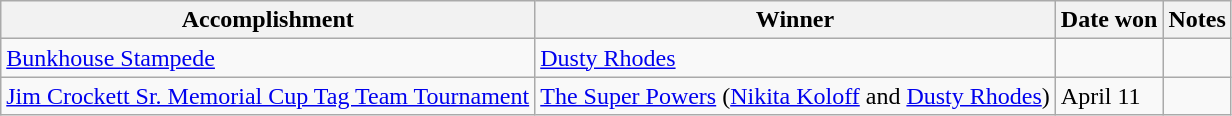<table class="wikitable">
<tr>
<th>Accomplishment</th>
<th>Winner</th>
<th>Date won</th>
<th>Notes</th>
</tr>
<tr>
<td><a href='#'>Bunkhouse Stampede</a></td>
<td><a href='#'>Dusty Rhodes</a></td>
<td></td>
<td></td>
</tr>
<tr>
<td><a href='#'>Jim Crockett Sr. Memorial Cup Tag Team Tournament</a></td>
<td><a href='#'>The Super Powers</a> (<a href='#'>Nikita Koloff</a> and <a href='#'>Dusty Rhodes</a>)</td>
<td>April 11</td>
<td></td>
</tr>
</table>
